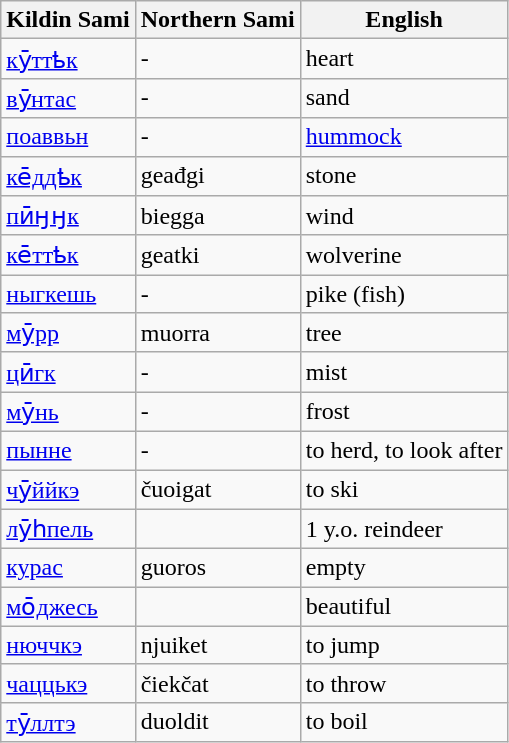<table class="wikitable">
<tr>
<th>Kildin Sami</th>
<th>Northern Sami</th>
<th>English</th>
</tr>
<tr>
<td><a href='#'>кӯттҍк</a></td>
<td>-</td>
<td>heart</td>
</tr>
<tr>
<td><a href='#'>вӯнтас</a></td>
<td>-</td>
<td>sand</td>
</tr>
<tr>
<td><a href='#'>поаввьн</a></td>
<td>-</td>
<td><a href='#'>hummock</a></td>
</tr>
<tr>
<td><a href='#'>ке̄ддҍк</a></td>
<td>geađgi</td>
<td>stone</td>
</tr>
<tr>
<td><a href='#'>пӣӈӈк</a></td>
<td>biegga</td>
<td>wind</td>
</tr>
<tr>
<td><a href='#'>ке̄ттҍк</a></td>
<td>geatki</td>
<td>wolverine</td>
</tr>
<tr>
<td><a href='#'>ныгкешь</a></td>
<td>-</td>
<td>pike (fish)</td>
</tr>
<tr>
<td><a href='#'>мӯрр</a></td>
<td>muorra</td>
<td>tree</td>
</tr>
<tr>
<td><a href='#'>цӣгк</a></td>
<td>-</td>
<td>mist</td>
</tr>
<tr>
<td><a href='#'>мӯнь</a></td>
<td>-</td>
<td>frost</td>
</tr>
<tr>
<td><a href='#'>пынне</a></td>
<td>-</td>
<td>to herd, to look after</td>
</tr>
<tr>
<td><a href='#'>чӯййкэ</a></td>
<td>čuoigat</td>
<td>to ski</td>
</tr>
<tr>
<td><a href='#'>лӯһпель</a></td>
<td></td>
<td>1 y.o. reindeer</td>
</tr>
<tr>
<td><a href='#'>курас</a></td>
<td>guoros</td>
<td>empty</td>
</tr>
<tr>
<td><a href='#'>мо̄джесь</a></td>
<td></td>
<td>beautiful</td>
</tr>
<tr>
<td><a href='#'>нюччкэ</a></td>
<td>njuiket</td>
<td>to jump</td>
</tr>
<tr>
<td><a href='#'>чаццькэ</a></td>
<td>čiekčat</td>
<td>to throw</td>
</tr>
<tr>
<td><a href='#'>тӯллтэ</a></td>
<td>duoldit</td>
<td>to boil</td>
</tr>
</table>
